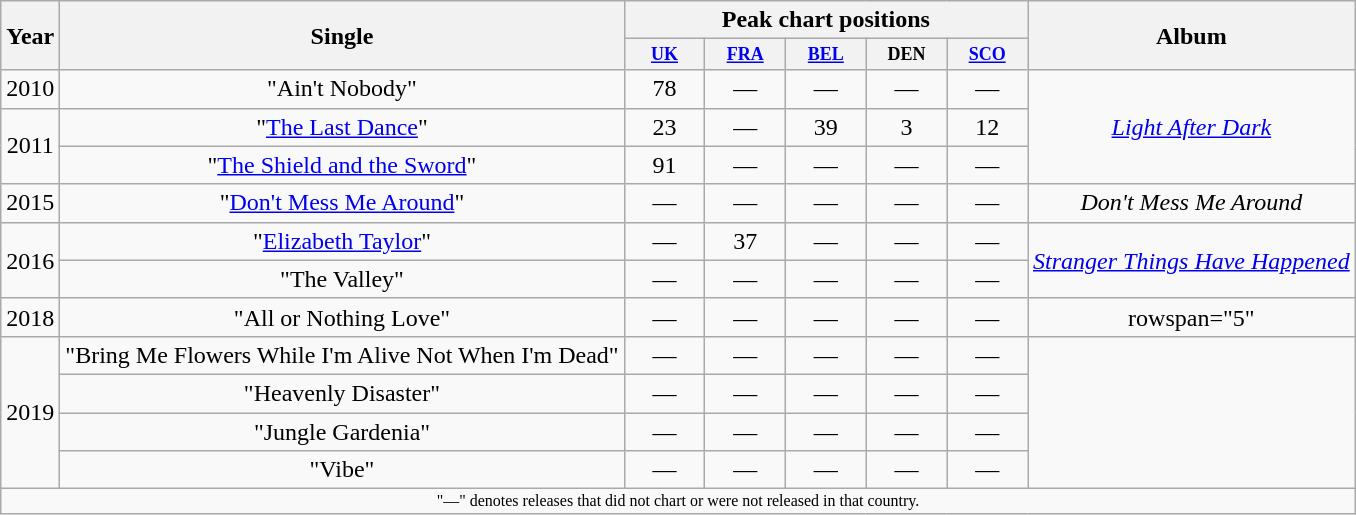<table class="wikitable" style="text-align:center;">
<tr>
<th rowspan="2">Year</th>
<th rowspan="2">Single</th>
<th colspan="5">Peak chart positions</th>
<th rowspan="2">Album</th>
</tr>
<tr>
<th style="width:4em;font-size:75%"><a href='#'>UK</a></th>
<th style="width:4em;font-size:75%"><a href='#'>FRA</a><br></th>
<th style="width:4em;font-size:75%"><a href='#'>BEL</a></th>
<th style="width:4em;font-size:75%">DEN</th>
<th style="width:4em;font-size:75%"><a href='#'>SCO</a></th>
</tr>
<tr>
<td>2010</td>
<td>"Ain't Nobody"</td>
<td>78</td>
<td>—</td>
<td>—</td>
<td>—</td>
<td>—</td>
<td rowspan="3"><em><a href='#'>Light After Dark</a></em></td>
</tr>
<tr>
<td rowspan="2">2011</td>
<td>"<a href='#'>The Last Dance</a>"</td>
<td>23</td>
<td>—</td>
<td>39</td>
<td>3</td>
<td>12</td>
</tr>
<tr>
<td>"<a href='#'>The Shield and the Sword</a>"</td>
<td>91</td>
<td>—</td>
<td>—</td>
<td>—</td>
<td>—</td>
</tr>
<tr>
<td>2015</td>
<td>"<a href='#'>Don't Mess Me Around</a>"</td>
<td>—</td>
<td>—</td>
<td>—</td>
<td>—</td>
<td>—</td>
<td><em>Don't Mess Me Around</em></td>
</tr>
<tr>
<td rowspan="2">2016</td>
<td>"<a href='#'>Elizabeth Taylor</a>"</td>
<td>—</td>
<td>37</td>
<td>—</td>
<td>—</td>
<td>—</td>
<td rowspan="2"><em><a href='#'>Stranger Things Have Happened</a></em></td>
</tr>
<tr>
<td>"The Valley"</td>
<td>—</td>
<td>—</td>
<td>—</td>
<td>—</td>
<td>—</td>
</tr>
<tr>
<td rowspan="1">2018</td>
<td>"All or Nothing Love"</td>
<td>—</td>
<td>—</td>
<td>—</td>
<td>—</td>
<td>—</td>
<td>rowspan="5" </td>
</tr>
<tr>
<td rowspan="4">2019</td>
<td>"Bring Me Flowers While I'm Alive Not When I'm Dead"</td>
<td>—</td>
<td>—</td>
<td>—</td>
<td>—</td>
<td>—</td>
</tr>
<tr>
<td>"Heavenly Disaster"</td>
<td>—</td>
<td>—</td>
<td>—</td>
<td>—</td>
<td>—</td>
</tr>
<tr>
<td>"Jungle Gardenia"</td>
<td>—</td>
<td>—</td>
<td>—</td>
<td>—</td>
<td>—</td>
</tr>
<tr>
<td>"Vibe"</td>
<td>—</td>
<td>—</td>
<td>—</td>
<td>—</td>
<td>—</td>
</tr>
<tr>
<td colspan="15" style="font-size: 8pt">"—" denotes releases that did not chart or were not released in that country.</td>
</tr>
</table>
